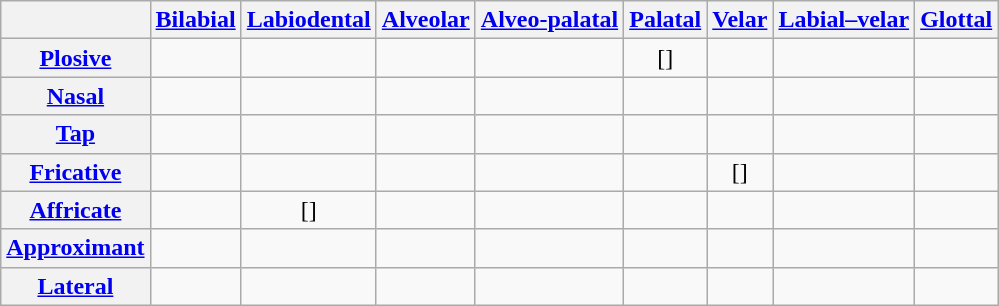<table class="wikitable" style="text-align:center;">
<tr>
<th></th>
<th><a href='#'>Bilabial</a></th>
<th><a href='#'>Labiodental</a></th>
<th><a href='#'>Alveolar</a></th>
<th><a href='#'>Alveo-palatal</a></th>
<th><a href='#'>Palatal</a></th>
<th><a href='#'>Velar</a></th>
<th><a href='#'>Labial–velar</a></th>
<th><a href='#'>Glottal</a></th>
</tr>
<tr>
<th><a href='#'>Plosive</a></th>
<td> </td>
<td></td>
<td> </td>
<td></td>
<td>[] </td>
<td> </td>
<td> </td>
<td></td>
</tr>
<tr>
<th><a href='#'>Nasal</a></th>
<td></td>
<td></td>
<td></td>
<td></td>
<td></td>
<td></td>
<td></td>
<td></td>
</tr>
<tr>
<th><a href='#'>Tap</a></th>
<td></td>
<td></td>
<td></td>
<td></td>
<td></td>
<td></td>
<td></td>
<td></td>
</tr>
<tr>
<th><a href='#'>Fricative</a></th>
<td></td>
<td> </td>
<td> </td>
<td> </td>
<td></td>
<td>[]</td>
<td></td>
<td></td>
</tr>
<tr>
<th><a href='#'>Affricate</a></th>
<td></td>
<td>[]</td>
<td></td>
<td></td>
<td></td>
<td></td>
<td></td>
<td></td>
</tr>
<tr>
<th><a href='#'>Approximant</a></th>
<td></td>
<td></td>
<td></td>
<td></td>
<td></td>
<td></td>
<td></td>
<td></td>
</tr>
<tr>
<th><a href='#'>Lateral</a></th>
<td></td>
<td></td>
<td></td>
<td></td>
<td></td>
<td></td>
<td></td>
<td></td>
</tr>
</table>
